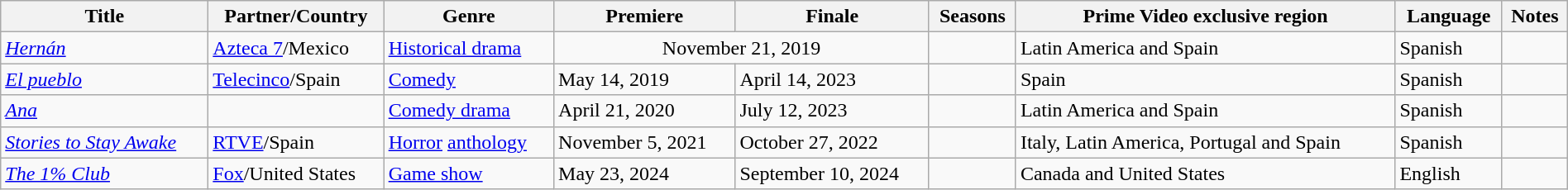<table class="wikitable sortable" style="width:100%;">
<tr>
<th>Title</th>
<th>Partner/Country</th>
<th>Genre</th>
<th>Premiere</th>
<th>Finale</th>
<th>Seasons</th>
<th>Prime Video exclusive region</th>
<th>Language</th>
<th>Notes</th>
</tr>
<tr>
<td><em><a href='#'>Hernán</a></em></td>
<td><a href='#'>Azteca 7</a>/Mexico</td>
<td><a href='#'>Historical drama</a></td>
<td colspan="2" style="text-align:center">November 21, 2019</td>
<td></td>
<td>Latin America and Spain</td>
<td>Spanish</td>
<td></td>
</tr>
<tr>
<td><em><a href='#'>El pueblo</a></em></td>
<td><a href='#'>Telecinco</a>/Spain</td>
<td><a href='#'>Comedy</a></td>
<td>May 14, 2019</td>
<td>April 14, 2023</td>
<td></td>
<td>Spain</td>
<td>Spanish</td>
<td></td>
</tr>
<tr>
<td><em><a href='#'>Ana</a></em></td>
<td></td>
<td><a href='#'>Comedy drama</a></td>
<td>April 21, 2020</td>
<td>July 12, 2023</td>
<td></td>
<td>Latin America and Spain</td>
<td>Spanish</td>
<td></td>
</tr>
<tr>
<td><em><a href='#'>Stories to Stay Awake</a></em></td>
<td><a href='#'>RTVE</a>/Spain</td>
<td><a href='#'>Horror</a> <a href='#'>anthology</a></td>
<td>November 5, 2021</td>
<td>October 27, 2022</td>
<td></td>
<td>Italy, Latin America, Portugal and Spain</td>
<td>Spanish</td>
<td></td>
</tr>
<tr>
<td><em><a href='#'>The 1% Club</a></em></td>
<td><a href='#'>Fox</a>/United States</td>
<td><a href='#'>Game show</a></td>
<td>May 23, 2024</td>
<td>September 10, 2024</td>
<td></td>
<td>Canada and United States</td>
<td>English</td>
<td></td>
</tr>
</table>
